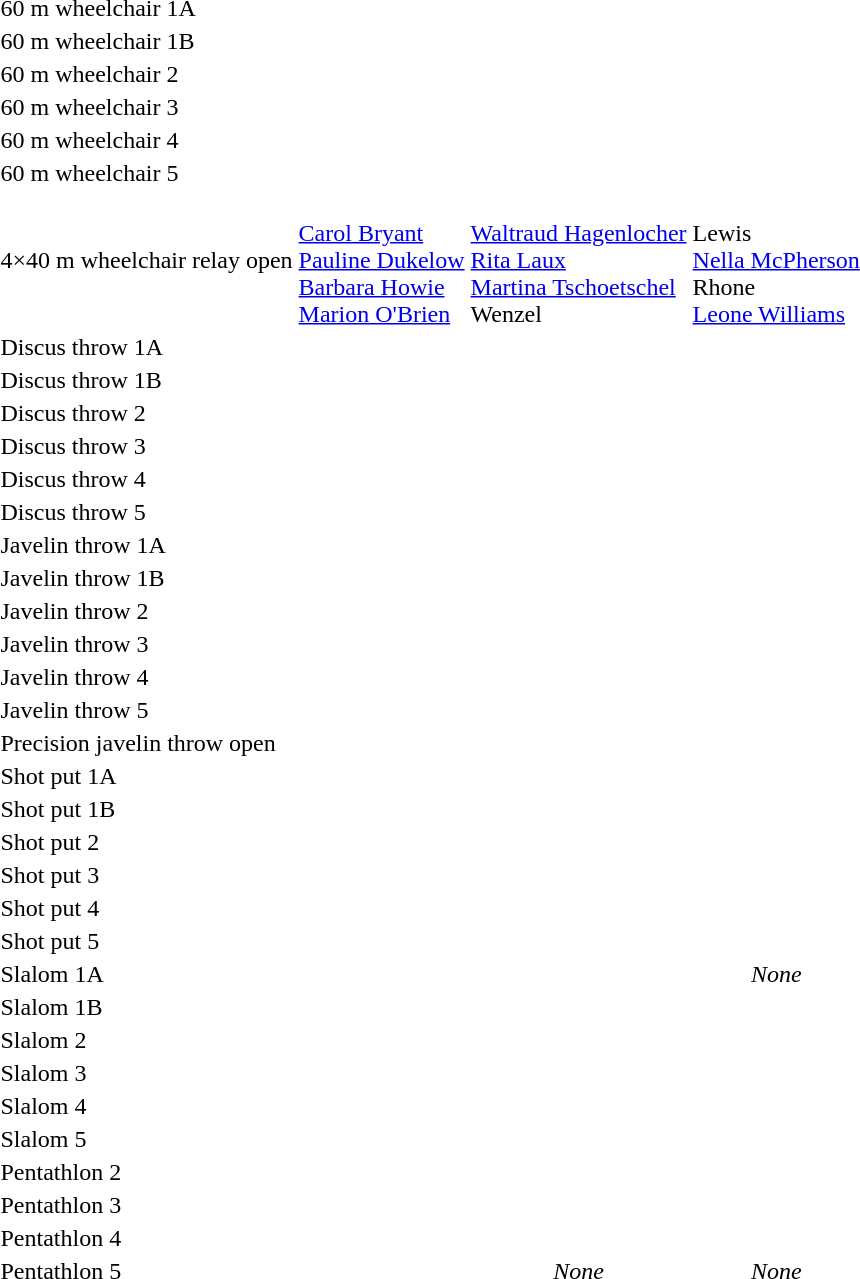<table>
<tr>
<td>60 m wheelchair 1A<br></td>
<td></td>
<td></td>
<td></td>
</tr>
<tr>
<td>60 m wheelchair 1B<br></td>
<td></td>
<td></td>
<td></td>
</tr>
<tr>
<td>60 m wheelchair 2<br></td>
<td></td>
<td></td>
<td></td>
</tr>
<tr>
<td>60 m wheelchair 3<br></td>
<td></td>
<td></td>
<td></td>
</tr>
<tr>
<td>60 m wheelchair 4<br></td>
<td></td>
<td></td>
<td></td>
</tr>
<tr>
<td>60 m wheelchair 5<br></td>
<td></td>
<td></td>
<td></td>
</tr>
<tr>
<td>4×40 m wheelchair relay open<br></td>
<td valign=top> <br> <a href='#'>Carol Bryant</a> <br> <a href='#'>Pauline Dukelow</a> <br> <a href='#'>Barbara Howie</a> <br> <a href='#'>Marion O'Brien</a></td>
<td valign=top> <br> <a href='#'>Waltraud Hagenlocher</a> <br> <a href='#'>Rita Laux</a> <br> <a href='#'>Martina Tschoetschel</a> <br> Wenzel</td>
<td valign=top> <br> Lewis <br> <a href='#'>Nella McPherson</a> <br> Rhone <br> <a href='#'>Leone Williams</a></td>
</tr>
<tr>
<td>Discus throw 1A<br></td>
<td></td>
<td></td>
<td></td>
</tr>
<tr>
<td>Discus throw 1B<br></td>
<td></td>
<td></td>
<td></td>
</tr>
<tr>
<td>Discus throw 2<br></td>
<td></td>
<td></td>
<td></td>
</tr>
<tr>
<td>Discus throw 3<br></td>
<td></td>
<td></td>
<td></td>
</tr>
<tr>
<td>Discus throw 4<br></td>
<td></td>
<td></td>
<td></td>
</tr>
<tr>
<td>Discus throw 5<br></td>
<td></td>
<td></td>
<td></td>
</tr>
<tr>
<td>Javelin throw 1A<br></td>
<td></td>
<td></td>
<td></td>
</tr>
<tr>
<td>Javelin throw 1B<br></td>
<td></td>
<td></td>
<td></td>
</tr>
<tr>
<td>Javelin throw 2<br></td>
<td></td>
<td></td>
<td></td>
</tr>
<tr>
<td>Javelin throw 3<br></td>
<td></td>
<td></td>
<td></td>
</tr>
<tr>
<td>Javelin throw 4<br></td>
<td></td>
<td></td>
<td></td>
</tr>
<tr>
<td>Javelin throw 5<br></td>
<td></td>
<td></td>
<td></td>
</tr>
<tr>
<td>Precision javelin throw open<br></td>
<td></td>
<td></td>
<td></td>
</tr>
<tr>
<td>Shot put 1A<br></td>
<td></td>
<td></td>
<td></td>
</tr>
<tr>
<td>Shot put 1B<br></td>
<td></td>
<td></td>
<td></td>
</tr>
<tr>
<td>Shot put 2<br></td>
<td></td>
<td></td>
<td></td>
</tr>
<tr>
<td>Shot put 3<br></td>
<td></td>
<td></td>
<td></td>
</tr>
<tr>
<td>Shot put 4<br></td>
<td></td>
<td></td>
<td></td>
</tr>
<tr>
<td>Shot put 5<br></td>
<td></td>
<td></td>
<td></td>
</tr>
<tr>
<td>Slalom 1A<br></td>
<td></td>
<td></td>
<td align="center"><em>None</em></td>
</tr>
<tr>
<td>Slalom 1B<br></td>
<td></td>
<td></td>
<td></td>
</tr>
<tr>
<td>Slalom 2<br></td>
<td></td>
<td></td>
<td></td>
</tr>
<tr>
<td>Slalom 3<br></td>
<td></td>
<td></td>
<td></td>
</tr>
<tr>
<td>Slalom 4<br></td>
<td></td>
<td></td>
<td></td>
</tr>
<tr>
<td>Slalom 5<br></td>
<td></td>
<td></td>
<td></td>
</tr>
<tr>
<td>Pentathlon 2<br></td>
<td></td>
<td></td>
<td></td>
</tr>
<tr>
<td>Pentathlon 3<br></td>
<td></td>
<td></td>
<td></td>
</tr>
<tr>
<td>Pentathlon 4<br></td>
<td></td>
<td></td>
<td></td>
</tr>
<tr>
<td>Pentathlon 5<br></td>
<td></td>
<td align="center"><em>None</em></td>
<td align="center"><em>None</em></td>
</tr>
</table>
